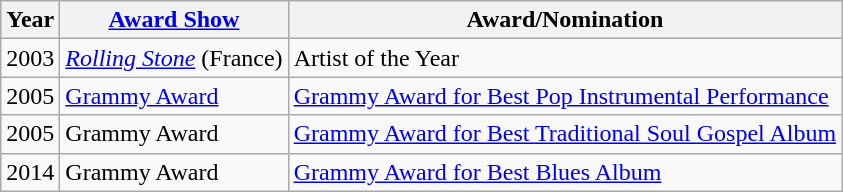<table class="wikitable">
<tr>
<th>Year</th>
<th><a href='#'>Award Show</a></th>
<th>Award/Nomination</th>
</tr>
<tr>
<td>2003</td>
<td><em><a href='#'>Rolling Stone</a></em> (France)</td>
<td>Artist of the Year</td>
</tr>
<tr>
<td>2005</td>
<td><a href='#'>Grammy Award</a></td>
<td><a href='#'>Grammy Award for Best Pop Instrumental Performance</a></td>
</tr>
<tr>
<td>2005</td>
<td>Grammy Award</td>
<td><a href='#'>Grammy Award for Best Traditional Soul Gospel Album</a></td>
</tr>
<tr>
<td>2014</td>
<td>Grammy Award</td>
<td><a href='#'>Grammy Award for Best Blues Album</a></td>
</tr>
</table>
